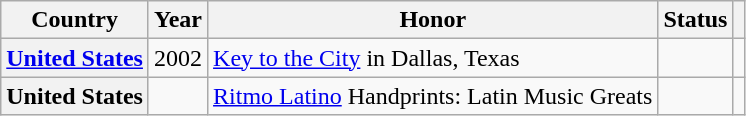<table class="wikitable sortable plainrowheaders">
<tr>
<th scope="col">Country</th>
<th scope="col">Year</th>
<th scope="col">Honor</th>
<th scope="col">Status</th>
<th scope="col" class="unsortable"></th>
</tr>
<tr>
<th scope="row"><a href='#'>United States</a></th>
<td>2002</td>
<td><a href='#'>Key to the City</a> in Dallas, Texas</td>
<td></td>
<td style="text-align:center;"></td>
</tr>
<tr>
<th scope="row">United States</th>
<td></td>
<td><a href='#'>Ritmo Latino</a> Handprints:  Latin Music Greats</td>
<td></td>
<td style="text-align:center;"></td>
</tr>
</table>
